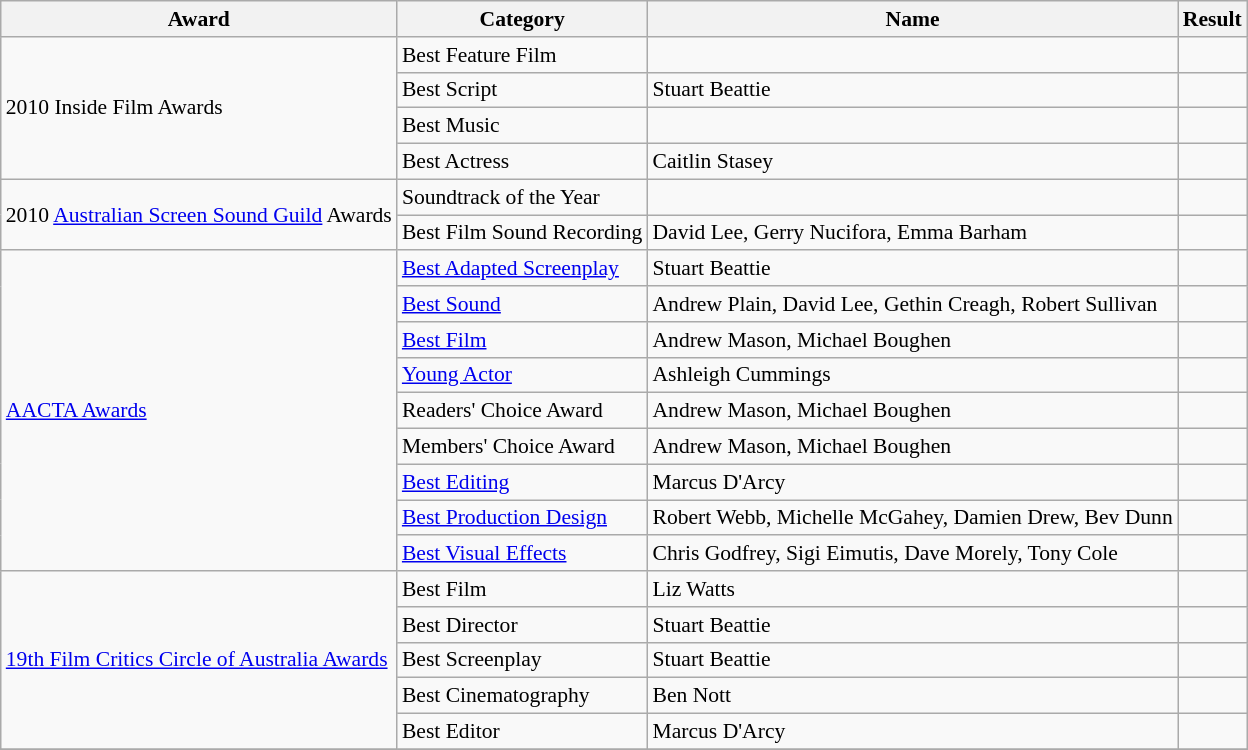<table class="wikitable" style="font-size:90%;">
<tr>
<th>Award</th>
<th>Category</th>
<th>Name</th>
<th>Result</th>
</tr>
<tr>
<td rowspan="4">2010 Inside Film Awards</td>
<td>Best Feature Film</td>
<td></td>
<td></td>
</tr>
<tr>
<td>Best Script</td>
<td>Stuart Beattie</td>
<td></td>
</tr>
<tr>
<td>Best Music</td>
<td></td>
<td></td>
</tr>
<tr>
<td>Best Actress</td>
<td>Caitlin Stasey</td>
<td></td>
</tr>
<tr>
<td rowspan="2">2010 <a href='#'>Australian Screen Sound Guild</a> Awards</td>
<td>Soundtrack of the Year</td>
<td></td>
<td></td>
</tr>
<tr>
<td>Best Film Sound Recording</td>
<td>David Lee, Gerry Nucifora, Emma Barham</td>
<td></td>
</tr>
<tr>
<td rowspan="9"><a href='#'>AACTA Awards</a></td>
<td><a href='#'>Best Adapted Screenplay</a></td>
<td>Stuart Beattie</td>
<td></td>
</tr>
<tr>
<td><a href='#'>Best Sound</a></td>
<td>Andrew Plain, David Lee, Gethin Creagh, Robert Sullivan</td>
<td></td>
</tr>
<tr>
<td><a href='#'>Best Film</a></td>
<td>Andrew Mason, Michael Boughen</td>
<td></td>
</tr>
<tr>
<td><a href='#'>Young Actor</a></td>
<td>Ashleigh Cummings</td>
<td></td>
</tr>
<tr>
<td>Readers' Choice Award</td>
<td>Andrew Mason, Michael Boughen</td>
<td></td>
</tr>
<tr>
<td>Members' Choice Award</td>
<td>Andrew Mason, Michael Boughen</td>
<td></td>
</tr>
<tr>
<td><a href='#'>Best Editing</a></td>
<td>Marcus D'Arcy</td>
<td></td>
</tr>
<tr>
<td><a href='#'>Best Production Design</a></td>
<td>Robert Webb, Michelle McGahey, Damien Drew, Bev Dunn</td>
<td></td>
</tr>
<tr>
<td><a href='#'>Best Visual Effects</a></td>
<td>Chris Godfrey, Sigi Eimutis, Dave Morely, Tony Cole</td>
<td></td>
</tr>
<tr>
<td rowspan="5"><a href='#'>19th Film Critics Circle of Australia Awards</a></td>
<td>Best Film</td>
<td>Liz Watts</td>
<td></td>
</tr>
<tr>
<td>Best Director</td>
<td>Stuart Beattie</td>
<td></td>
</tr>
<tr>
<td>Best Screenplay</td>
<td>Stuart Beattie</td>
<td></td>
</tr>
<tr>
<td>Best Cinematography</td>
<td>Ben Nott</td>
<td></td>
</tr>
<tr>
<td>Best Editor</td>
<td>Marcus D'Arcy</td>
<td></td>
</tr>
<tr>
</tr>
</table>
